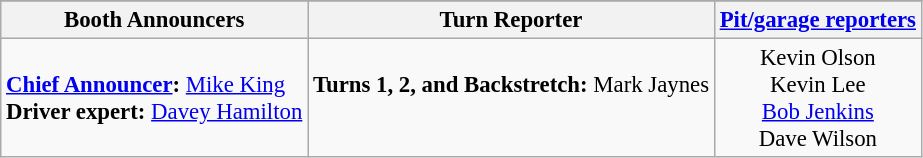<table class="wikitable" style="font-size: 95%;">
<tr>
</tr>
<tr>
<th>Booth Announcers</th>
<th>Turn Reporter</th>
<th><a href='#'>Pit/garage reporters</a></th>
</tr>
<tr>
<td valign="top"><br><strong><a href='#'>Chief Announcer</a>:</strong> <a href='#'>Mike King</a><br>
<strong>Driver expert:</strong> <a href='#'>Davey Hamilton</a></td>
<td valign="top"><br><strong>Turns 1, 2, and Backstretch:</strong> Mark Jaynes<br></td>
<td align="center" valign="top">Kevin Olson<br>Kevin Lee<br><a href='#'>Bob Jenkins</a><br>Dave Wilson</td>
</tr>
</table>
